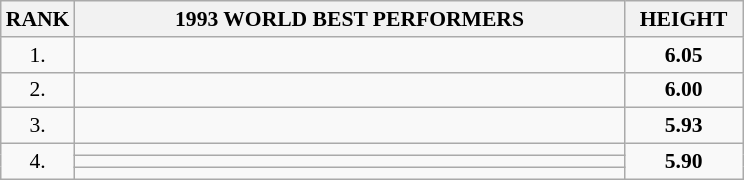<table class="wikitable" style="border-collapse: collapse; font-size: 90%;">
<tr>
<th>RANK</th>
<th align="center" style="width: 25em">1993 WORLD BEST PERFORMERS</th>
<th align="center" style="width: 5em">HEIGHT</th>
</tr>
<tr>
<td align="center">1.</td>
<td></td>
<td align="center"><strong>6.05</strong></td>
</tr>
<tr>
<td align="center">2.</td>
<td></td>
<td align="center"><strong>6.00</strong></td>
</tr>
<tr>
<td align="center">3.</td>
<td></td>
<td align="center"><strong>5.93</strong></td>
</tr>
<tr>
<td rowspan=3 align="center">4.</td>
<td></td>
<td rowspan=3 align="center"><strong>5.90</strong></td>
</tr>
<tr>
<td></td>
</tr>
<tr>
<td></td>
</tr>
</table>
